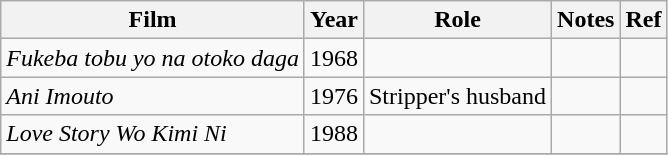<table class="wikitable">
<tr>
<th>Film</th>
<th>Year</th>
<th>Role</th>
<th>Notes</th>
<th>Ref</th>
</tr>
<tr>
<td><em>Fukeba tobu yo na otoko daga</em></td>
<td>1968</td>
<td></td>
<td></td>
<td></td>
</tr>
<tr>
<td><em>Ani Imouto</em></td>
<td>1976</td>
<td>Stripper's husband</td>
<td></td>
<td></td>
</tr>
<tr>
<td><em>Love Story Wo Kimi Ni</em></td>
<td>1988</td>
<td></td>
<td></td>
<td></td>
</tr>
<tr>
</tr>
</table>
